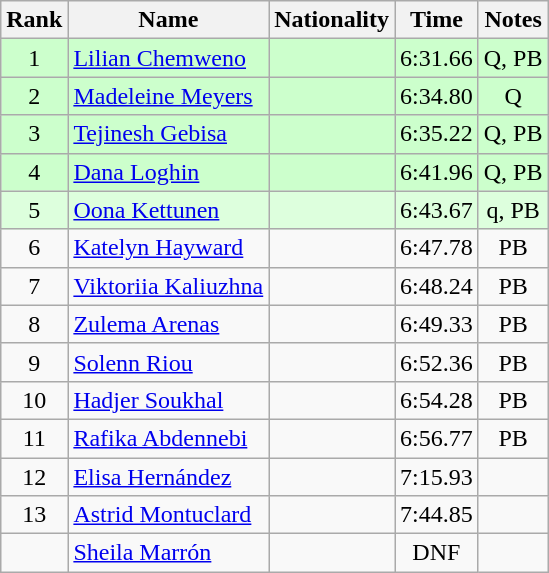<table class="wikitable sortable" style="text-align:center">
<tr>
<th>Rank</th>
<th>Name</th>
<th>Nationality</th>
<th>Time</th>
<th>Notes</th>
</tr>
<tr bgcolor=ccffcc>
<td>1</td>
<td align=left><a href='#'>Lilian Chemweno</a></td>
<td align=left></td>
<td>6:31.66</td>
<td>Q, PB</td>
</tr>
<tr bgcolor=ccffcc>
<td>2</td>
<td align=left><a href='#'>Madeleine Meyers</a></td>
<td align=left></td>
<td>6:34.80</td>
<td>Q</td>
</tr>
<tr bgcolor=ccffcc>
<td>3</td>
<td align=left><a href='#'>Tejinesh Gebisa</a></td>
<td align=left></td>
<td>6:35.22</td>
<td>Q, PB</td>
</tr>
<tr bgcolor=ccffcc>
<td>4</td>
<td align=left><a href='#'>Dana Loghin</a></td>
<td align=left></td>
<td>6:41.96</td>
<td>Q, PB</td>
</tr>
<tr bgcolor=ddffdd>
<td>5</td>
<td align=left><a href='#'>Oona Kettunen</a></td>
<td align=left></td>
<td>6:43.67</td>
<td>q, PB</td>
</tr>
<tr>
<td>6</td>
<td align=left><a href='#'>Katelyn Hayward</a></td>
<td align=left></td>
<td>6:47.78</td>
<td>PB</td>
</tr>
<tr>
<td>7</td>
<td align=left><a href='#'>Viktoriia Kaliuzhna</a></td>
<td align=left></td>
<td>6:48.24</td>
<td>PB</td>
</tr>
<tr>
<td>8</td>
<td align=left><a href='#'>Zulema Arenas</a></td>
<td align=left></td>
<td>6:49.33</td>
<td>PB</td>
</tr>
<tr>
<td>9</td>
<td align=left><a href='#'>Solenn Riou</a></td>
<td align=left></td>
<td>6:52.36</td>
<td>PB</td>
</tr>
<tr>
<td>10</td>
<td align=left><a href='#'>Hadjer Soukhal</a></td>
<td align=left></td>
<td>6:54.28</td>
<td>PB</td>
</tr>
<tr>
<td>11</td>
<td align=left><a href='#'>Rafika Abdennebi</a></td>
<td align=left></td>
<td>6:56.77</td>
<td>PB</td>
</tr>
<tr>
<td>12</td>
<td align=left><a href='#'>Elisa Hernández</a></td>
<td align=left></td>
<td>7:15.93</td>
<td></td>
</tr>
<tr>
<td>13</td>
<td align=left><a href='#'>Astrid Montuclard</a></td>
<td align=left></td>
<td>7:44.85</td>
<td></td>
</tr>
<tr>
<td></td>
<td align=left><a href='#'>Sheila Marrón</a></td>
<td align=left></td>
<td>DNF</td>
<td></td>
</tr>
</table>
